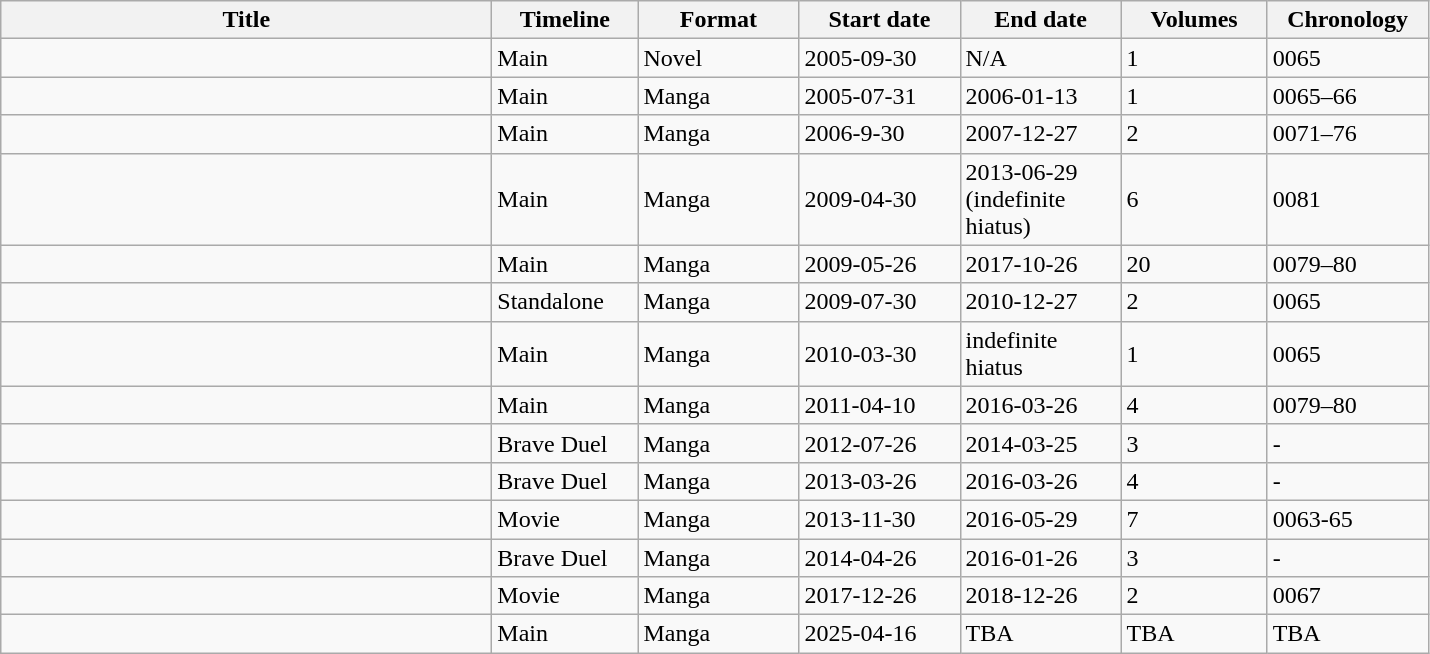<table class="sortable wikitable">
<tr>
<th style="width:320px;">Title</th>
<th style="width:90px;">Timeline</th>
<th style="width:100px;">Format</th>
<th style="width:100px;">Start date</th>
<th style="width:100px;">End date</th>
<th style="width:90px;">Volumes</th>
<th style="width:100px;">Chronology</th>
</tr>
<tr>
<td></td>
<td>Main</td>
<td>Novel</td>
<td>2005-09-30</td>
<td>N/A</td>
<td>1</td>
<td>0065</td>
</tr>
<tr>
<td></td>
<td>Main</td>
<td>Manga</td>
<td>2005-07-31</td>
<td>2006-01-13</td>
<td>1</td>
<td>0065–66</td>
</tr>
<tr>
<td></td>
<td>Main</td>
<td>Manga</td>
<td>2006-9-30</td>
<td>2007-12-27</td>
<td>2</td>
<td>0071–76</td>
</tr>
<tr>
<td></td>
<td>Main</td>
<td>Manga</td>
<td>2009-04-30</td>
<td>2013-06-29 (indefinite hiatus)</td>
<td>6</td>
<td>0081</td>
</tr>
<tr>
<td></td>
<td>Main</td>
<td>Manga</td>
<td>2009-05-26</td>
<td>2017-10-26</td>
<td>20</td>
<td>0079–80</td>
</tr>
<tr>
<td></td>
<td>Standalone</td>
<td>Manga</td>
<td>2009-07-30</td>
<td>2010-12-27</td>
<td>2</td>
<td>0065</td>
</tr>
<tr>
<td></td>
<td>Main</td>
<td>Manga</td>
<td>2010-03-30</td>
<td>indefinite hiatus</td>
<td>1</td>
<td>0065</td>
</tr>
<tr>
<td></td>
<td>Main</td>
<td>Manga</td>
<td>2011-04-10</td>
<td>2016-03-26</td>
<td>4</td>
<td>0079–80</td>
</tr>
<tr>
<td></td>
<td>Brave Duel</td>
<td>Manga</td>
<td>2012-07-26</td>
<td>2014-03-25</td>
<td>3</td>
<td>-</td>
</tr>
<tr>
<td></td>
<td>Brave Duel</td>
<td>Manga</td>
<td>2013-03-26</td>
<td>2016-03-26</td>
<td>4</td>
<td>-</td>
</tr>
<tr>
<td></td>
<td>Movie</td>
<td>Manga</td>
<td>2013-11-30</td>
<td>2016-05-29</td>
<td>7</td>
<td>0063-65</td>
</tr>
<tr>
<td></td>
<td>Brave Duel</td>
<td>Manga</td>
<td>2014-04-26</td>
<td>2016-01-26</td>
<td>3</td>
<td>-</td>
</tr>
<tr>
<td></td>
<td>Movie</td>
<td>Manga</td>
<td>2017-12-26</td>
<td>2018-12-26</td>
<td>2</td>
<td>0067</td>
</tr>
<tr>
<td></td>
<td>Main</td>
<td>Manga</td>
<td>2025-04-16</td>
<td>TBA</td>
<td>TBA</td>
<td>TBA</td>
</tr>
</table>
